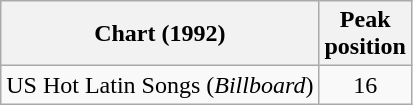<table class="wikitable ">
<tr>
<th align="center">Chart (1992)</th>
<th align="center">Peak<br>position</th>
</tr>
<tr>
<td align="left">US Hot Latin Songs (<em>Billboard</em>)</td>
<td align="center">16</td>
</tr>
</table>
